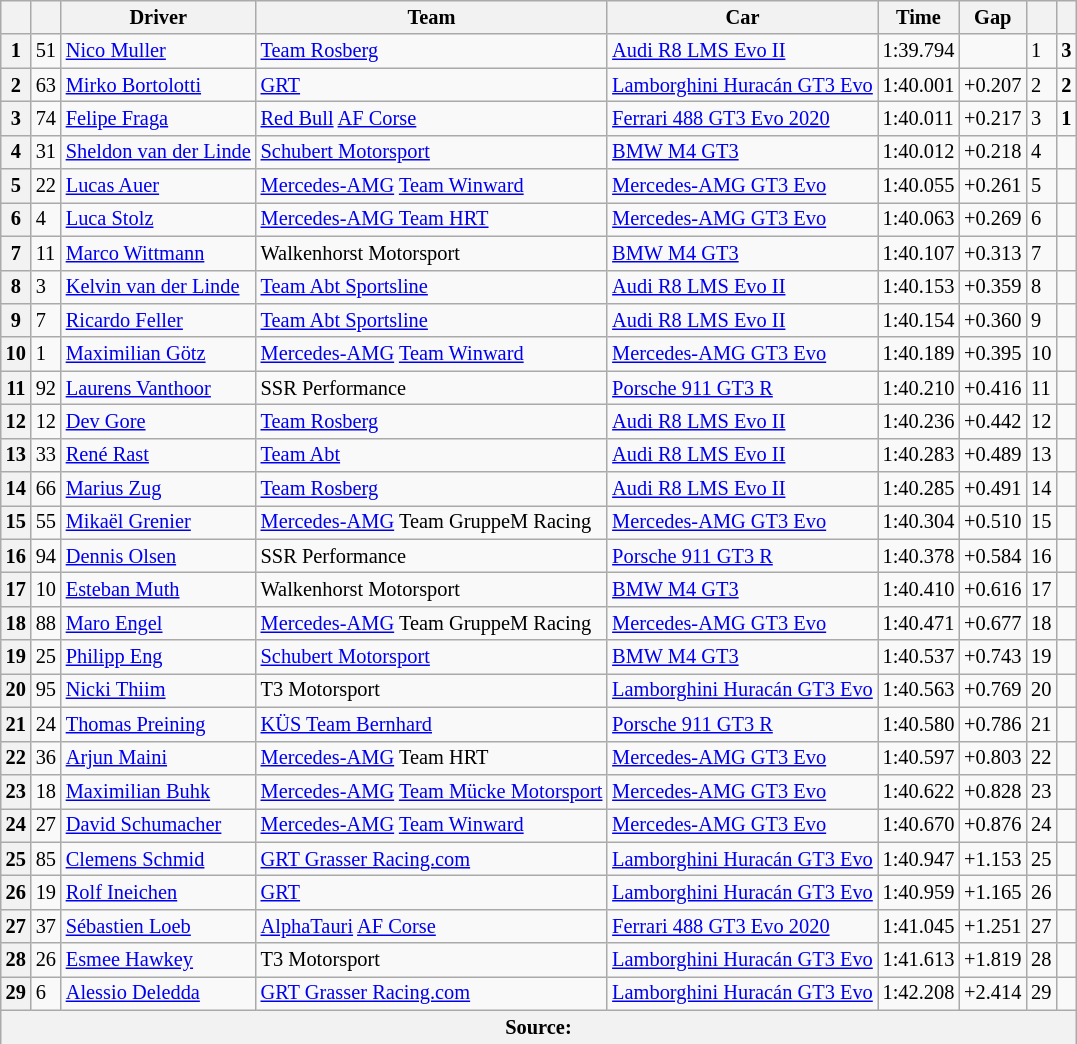<table class="wikitable" style="font-size: 85%">
<tr>
<th></th>
<th></th>
<th>Driver</th>
<th>Team</th>
<th>Car</th>
<th>Time</th>
<th>Gap</th>
<th></th>
<th></th>
</tr>
<tr>
<th>1</th>
<td>51</td>
<td> <a href='#'>Nico Muller</a></td>
<td><a href='#'>Team Rosberg</a></td>
<td><a href='#'>Audi R8 LMS Evo II</a></td>
<td>1:39.794</td>
<td></td>
<td>1</td>
<td align=center><strong>3</strong></td>
</tr>
<tr>
<th>2</th>
<td>63</td>
<td> <a href='#'>Mirko Bortolotti</a></td>
<td><a href='#'>GRT</a></td>
<td><a href='#'>Lamborghini Huracán GT3 Evo</a></td>
<td>1:40.001</td>
<td>+0.207</td>
<td>2</td>
<td align=center><strong>2</strong></td>
</tr>
<tr>
<th>3</th>
<td>74</td>
<td> <a href='#'>Felipe Fraga</a></td>
<td><a href='#'>Red Bull</a> <a href='#'>AF Corse</a></td>
<td><a href='#'>Ferrari 488 GT3 Evo 2020</a></td>
<td>1:40.011</td>
<td>+0.217</td>
<td>3</td>
<td align=center><strong>1</strong></td>
</tr>
<tr>
<th>4</th>
<td>31</td>
<td> <a href='#'>Sheldon van der Linde</a></td>
<td><a href='#'>Schubert Motorsport</a></td>
<td><a href='#'>BMW M4 GT3</a></td>
<td>1:40.012</td>
<td>+0.218</td>
<td>4</td>
<td align=center></td>
</tr>
<tr>
<th>5</th>
<td>22</td>
<td> <a href='#'>Lucas Auer</a></td>
<td><a href='#'>Mercedes-AMG</a> <a href='#'>Team Winward</a></td>
<td><a href='#'>Mercedes-AMG GT3 Evo</a></td>
<td>1:40.055</td>
<td>+0.261</td>
<td>5</td>
<td align=center></td>
</tr>
<tr>
<th>6</th>
<td>4</td>
<td> <a href='#'>Luca Stolz</a></td>
<td><a href='#'>Mercedes-AMG Team HRT</a></td>
<td><a href='#'>Mercedes-AMG GT3 Evo</a></td>
<td>1:40.063</td>
<td>+0.269</td>
<td>6</td>
<td align=center></td>
</tr>
<tr>
<th>7</th>
<td>11</td>
<td> <a href='#'>Marco Wittmann</a></td>
<td>Walkenhorst Motorsport</td>
<td><a href='#'>BMW M4 GT3</a></td>
<td>1:40.107</td>
<td>+0.313</td>
<td>7</td>
<td align=center></td>
</tr>
<tr>
<th>8</th>
<td>3</td>
<td> <a href='#'>Kelvin van der Linde</a></td>
<td><a href='#'>Team Abt Sportsline</a></td>
<td><a href='#'>Audi R8 LMS Evo II</a></td>
<td>1:40.153</td>
<td>+0.359</td>
<td>8</td>
<td align=center></td>
</tr>
<tr>
<th>9</th>
<td>7</td>
<td> <a href='#'>Ricardo Feller</a></td>
<td><a href='#'>Team Abt Sportsline</a></td>
<td><a href='#'>Audi R8 LMS Evo II</a></td>
<td>1:40.154</td>
<td>+0.360</td>
<td>9</td>
<td align=center></td>
</tr>
<tr>
<th>10</th>
<td>1</td>
<td> <a href='#'>Maximilian Götz</a></td>
<td><a href='#'>Mercedes-AMG</a> <a href='#'>Team Winward</a></td>
<td><a href='#'>Mercedes-AMG GT3 Evo</a></td>
<td>1:40.189</td>
<td>+0.395</td>
<td>10</td>
<td align=center></td>
</tr>
<tr>
<th>11</th>
<td>92</td>
<td> <a href='#'>Laurens Vanthoor</a></td>
<td>SSR Performance</td>
<td><a href='#'>Porsche 911 GT3 R</a></td>
<td>1:40.210</td>
<td>+0.416</td>
<td>11</td>
<td align=center></td>
</tr>
<tr>
<th>12</th>
<td>12</td>
<td> <a href='#'>Dev Gore</a></td>
<td><a href='#'>Team Rosberg</a></td>
<td><a href='#'>Audi R8 LMS Evo II</a></td>
<td>1:40.236</td>
<td>+0.442</td>
<td>12</td>
<td align=center></td>
</tr>
<tr>
<th>13</th>
<td>33</td>
<td> <a href='#'>René Rast</a></td>
<td><a href='#'>Team Abt</a></td>
<td><a href='#'>Audi R8 LMS Evo II</a></td>
<td>1:40.283</td>
<td>+0.489</td>
<td>13</td>
<td align=center></td>
</tr>
<tr>
<th>14</th>
<td>66</td>
<td> <a href='#'>Marius Zug</a></td>
<td><a href='#'>Team Rosberg</a></td>
<td><a href='#'>Audi R8 LMS Evo II</a></td>
<td>1:40.285</td>
<td>+0.491</td>
<td>14</td>
<td align=center></td>
</tr>
<tr>
<th>15</th>
<td>55</td>
<td> <a href='#'>Mikaël Grenier</a></td>
<td><a href='#'>Mercedes-AMG</a> Team GruppeM Racing</td>
<td><a href='#'>Mercedes-AMG GT3 Evo</a></td>
<td>1:40.304</td>
<td>+0.510</td>
<td>15</td>
<td align=center></td>
</tr>
<tr>
<th>16</th>
<td>94</td>
<td> <a href='#'>Dennis Olsen</a></td>
<td>SSR Performance</td>
<td><a href='#'>Porsche 911 GT3 R</a></td>
<td>1:40.378</td>
<td>+0.584</td>
<td>16</td>
<td align=center></td>
</tr>
<tr>
<th>17</th>
<td>10</td>
<td> <a href='#'>Esteban Muth</a></td>
<td>Walkenhorst Motorsport</td>
<td><a href='#'>BMW M4 GT3</a></td>
<td>1:40.410</td>
<td>+0.616</td>
<td>17</td>
<td align=center></td>
</tr>
<tr>
<th>18</th>
<td>88</td>
<td> <a href='#'>Maro Engel</a></td>
<td><a href='#'>Mercedes-AMG</a> Team GruppeM Racing</td>
<td><a href='#'>Mercedes-AMG GT3 Evo</a></td>
<td>1:40.471</td>
<td>+0.677</td>
<td>18</td>
<td align=center></td>
</tr>
<tr>
<th>19</th>
<td>25</td>
<td> <a href='#'>Philipp Eng</a></td>
<td><a href='#'>Schubert Motorsport</a></td>
<td><a href='#'>BMW M4 GT3</a></td>
<td>1:40.537</td>
<td>+0.743</td>
<td>19</td>
<td align=center></td>
</tr>
<tr>
<th>20</th>
<td>95</td>
<td> <a href='#'>Nicki Thiim</a></td>
<td>T3 Motorsport</td>
<td><a href='#'>Lamborghini Huracán GT3 Evo</a></td>
<td>1:40.563</td>
<td>+0.769</td>
<td>20</td>
<td align=center></td>
</tr>
<tr>
<th>21</th>
<td>24</td>
<td> <a href='#'>Thomas Preining</a></td>
<td><a href='#'>KÜS Team Bernhard</a></td>
<td><a href='#'>Porsche 911 GT3 R</a></td>
<td>1:40.580</td>
<td>+0.786</td>
<td>21</td>
<td align=center></td>
</tr>
<tr>
<th>22</th>
<td>36</td>
<td> <a href='#'>Arjun Maini</a></td>
<td><a href='#'>Mercedes-AMG</a> Team HRT</td>
<td><a href='#'>Mercedes-AMG GT3 Evo</a></td>
<td>1:40.597</td>
<td>+0.803</td>
<td>22</td>
<td align=center></td>
</tr>
<tr>
<th>23</th>
<td>18</td>
<td> <a href='#'>Maximilian Buhk</a></td>
<td><a href='#'>Mercedes-AMG</a> <a href='#'>Team Mücke Motorsport</a></td>
<td><a href='#'>Mercedes-AMG GT3 Evo</a></td>
<td>1:40.622</td>
<td>+0.828</td>
<td>23</td>
<td align=center></td>
</tr>
<tr>
<th>24</th>
<td>27</td>
<td> <a href='#'>David Schumacher</a></td>
<td><a href='#'>Mercedes-AMG</a> <a href='#'>Team Winward</a></td>
<td><a href='#'>Mercedes-AMG GT3 Evo</a></td>
<td>1:40.670</td>
<td>+0.876</td>
<td>24</td>
<td align=center></td>
</tr>
<tr>
<th>25</th>
<td>85</td>
<td> <a href='#'>Clemens Schmid</a></td>
<td><a href='#'>GRT Grasser Racing.com</a></td>
<td><a href='#'>Lamborghini Huracán GT3 Evo</a></td>
<td>1:40.947</td>
<td>+1.153</td>
<td>25</td>
<td align=center></td>
</tr>
<tr>
<th>26</th>
<td>19</td>
<td> <a href='#'>Rolf Ineichen</a></td>
<td><a href='#'>GRT</a></td>
<td><a href='#'>Lamborghini Huracán GT3 Evo</a></td>
<td>1:40.959</td>
<td>+1.165</td>
<td>26</td>
<td align=center></td>
</tr>
<tr>
<th>27</th>
<td>37</td>
<td> <a href='#'>Sébastien Loeb</a></td>
<td><a href='#'>AlphaTauri</a> <a href='#'>AF Corse</a></td>
<td><a href='#'>Ferrari 488 GT3 Evo 2020</a></td>
<td>1:41.045</td>
<td>+1.251</td>
<td>27</td>
<td align=center></td>
</tr>
<tr>
<th>28</th>
<td>26</td>
<td> <a href='#'>Esmee Hawkey</a></td>
<td>T3 Motorsport</td>
<td><a href='#'>Lamborghini Huracán GT3 Evo</a></td>
<td>1:41.613</td>
<td>+1.819</td>
<td>28</td>
<td align=center></td>
</tr>
<tr>
<th>29</th>
<td>6</td>
<td> <a href='#'>Alessio Deledda</a></td>
<td><a href='#'>GRT Grasser Racing.com</a></td>
<td><a href='#'>Lamborghini Huracán GT3 Evo</a></td>
<td>1:42.208</td>
<td>+2.414</td>
<td>29</td>
<td align=center></td>
</tr>
<tr>
<th colspan=9>Source:</th>
</tr>
</table>
